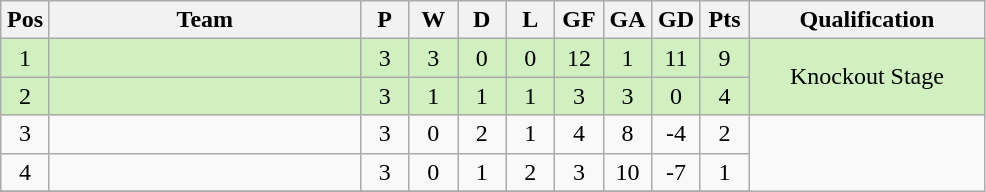<table class="wikitable" border="1">
<tr>
<th width="25"><abbr>Pos</abbr></th>
<th width="200">Team</th>
<th width="25">P</th>
<th width="25">W</th>
<th width="25">D</th>
<th width="25">L</th>
<th width="25"><abbr>GF</abbr></th>
<th width="25"><abbr>GA</abbr></th>
<th width="25"><abbr>GD</abbr></th>
<th width="25"><abbr>Pts</abbr></th>
<th width="150">Qualification</th>
</tr>
<tr bgcolor= #D0F0C0>
<td align="center">1</td>
<td></td>
<td align="center">3</td>
<td align="center">3</td>
<td align="center">0</td>
<td align="center">0</td>
<td align="center">12</td>
<td align="center">1</td>
<td align="center">11</td>
<td align="center">9</td>
<td align="center" rowspan=2>Knockout Stage</td>
</tr>
<tr bgcolor= #D0F0C0>
<td align="center">2</td>
<td></td>
<td align="center">3</td>
<td align="center">1</td>
<td align="center">1</td>
<td align="center">1</td>
<td align="center">3</td>
<td align="center">3</td>
<td align="center">0</td>
<td align="center">4</td>
</tr>
<tr>
<td align="center">3</td>
<td></td>
<td align="center">3</td>
<td align="center">0</td>
<td align="center">2</td>
<td align="center">1</td>
<td align="center">4</td>
<td align="center">8</td>
<td align="center">-4</td>
<td align="center">2</td>
</tr>
<tr>
<td align="center">4</td>
<td></td>
<td align="center">3</td>
<td align="center">0</td>
<td align="center">1</td>
<td align="center">2</td>
<td align="center">3</td>
<td align="center">10</td>
<td align="center">-7</td>
<td align="center">1</td>
</tr>
<tr>
</tr>
</table>
